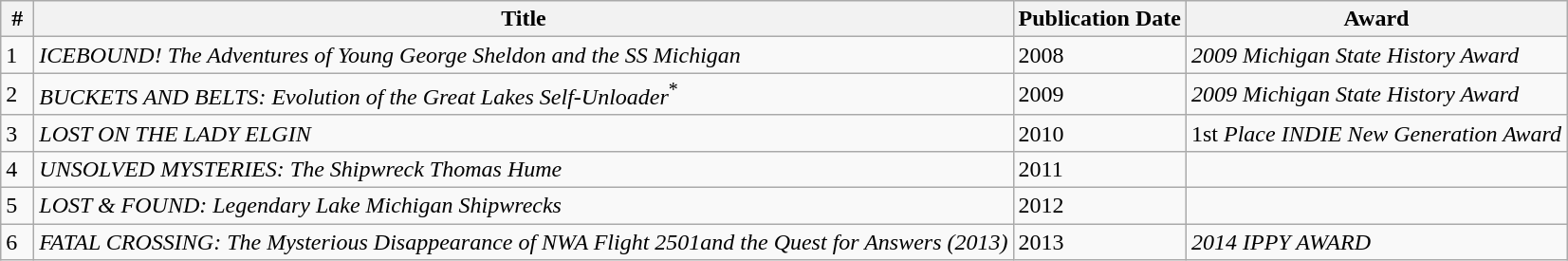<table class="wikitable sortable">
<tr>
<th> # </th>
<th>Title</th>
<th>Publication Date</th>
<th>Award</th>
</tr>
<tr>
<td>1</td>
<td><em>ICEBOUND! The Adventures of Young George Sheldon and the SS Michigan</em></td>
<td>2008</td>
<td><em>2009 Michigan State History Award</em></td>
</tr>
<tr>
<td>2</td>
<td><em>BUCKETS AND BELTS: Evolution of the Great Lakes Self-Unloader</em><sup>*</sup></td>
<td>2009</td>
<td><em>2009 Michigan State History Award</em></td>
</tr>
<tr>
<td>3</td>
<td><em>LOST ON THE LADY ELGIN</em></td>
<td>2010</td>
<td>1st <em>Place INDIE New Generation Award</em></td>
</tr>
<tr>
<td>4</td>
<td><em>UNSOLVED MYSTERIES: The Shipwreck Thomas Hume</em></td>
<td>2011</td>
<td></td>
</tr>
<tr>
<td>5</td>
<td><em>LOST & FOUND: Legendary Lake Michigan Shipwrecks</em></td>
<td>2012</td>
<td></td>
</tr>
<tr>
<td>6</td>
<td><em>FATAL CROSSING: The Mysterious Disappearance of NWA Flight 2501and the Quest for Answers (2013)</em></td>
<td>2013</td>
<td><em>2014 IPPY AWARD</em></td>
</tr>
</table>
